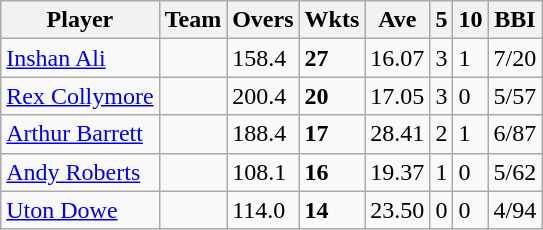<table class="wikitable">
<tr>
<th>Player</th>
<th>Team</th>
<th>Overs</th>
<th>Wkts</th>
<th>Ave</th>
<th>5</th>
<th>10</th>
<th>BBI</th>
</tr>
<tr>
<td><a href='#'>Inshan Ali</a></td>
<td></td>
<td>158.4</td>
<td><strong>27</strong></td>
<td>16.07</td>
<td>3</td>
<td>1</td>
<td>7/20</td>
</tr>
<tr>
<td><a href='#'>Rex Collymore</a></td>
<td></td>
<td>200.4</td>
<td><strong>20</strong></td>
<td>17.05</td>
<td>3</td>
<td>0</td>
<td>5/57</td>
</tr>
<tr>
<td><a href='#'>Arthur Barrett</a></td>
<td></td>
<td>188.4</td>
<td><strong>17</strong></td>
<td>28.41</td>
<td>2</td>
<td>1</td>
<td>6/87</td>
</tr>
<tr>
<td><a href='#'>Andy Roberts</a></td>
<td></td>
<td>108.1</td>
<td><strong>16</strong></td>
<td>19.37</td>
<td>1</td>
<td>0</td>
<td>5/62</td>
</tr>
<tr>
<td><a href='#'>Uton Dowe</a></td>
<td></td>
<td>114.0</td>
<td><strong>14</strong></td>
<td>23.50</td>
<td>0</td>
<td>0</td>
<td>4/94</td>
</tr>
</table>
